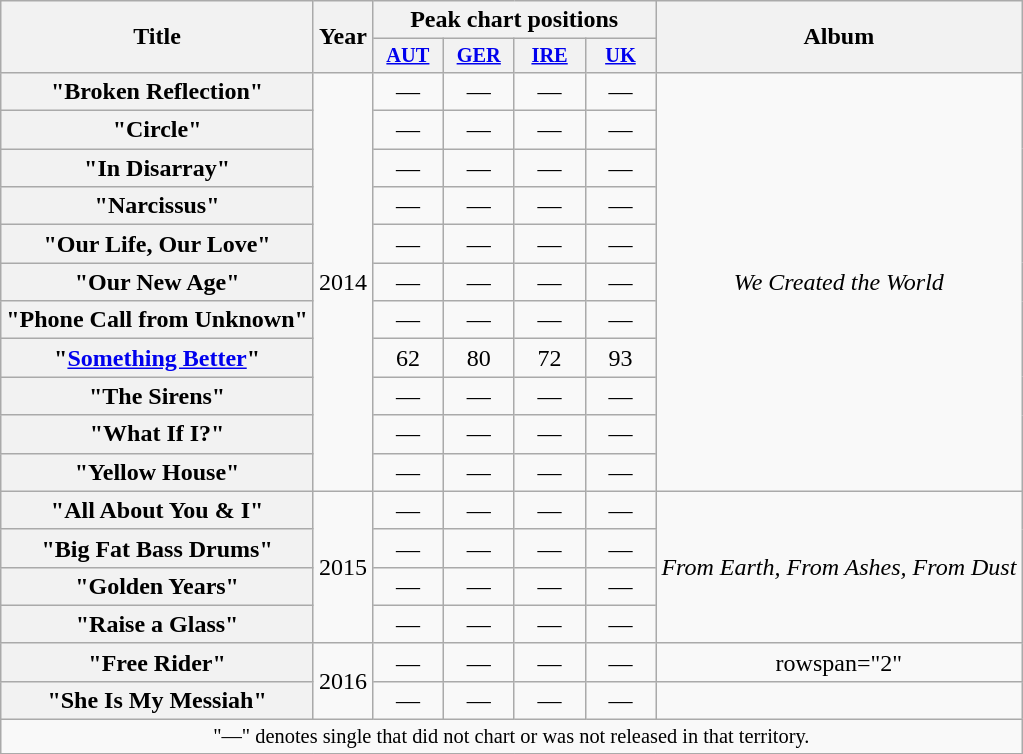<table class="wikitable plainrowheaders" style="text-align:center;">
<tr>
<th scope="col" rowspan="2">Title</th>
<th scope="col" rowspan="2">Year</th>
<th scope="col" colspan="4">Peak chart positions</th>
<th scope="col" rowspan="2">Album</th>
</tr>
<tr>
<th scope="col" style="width:3em;font-size:85%;"><a href='#'>AUT</a><br></th>
<th scope="col" style="width:3em;font-size:85%;"><a href='#'>GER</a><br></th>
<th scope="col" style="width:3em;font-size:85%;"><a href='#'>IRE</a><br></th>
<th scope="col" style="width:3em;font-size:85%;"><a href='#'>UK</a><br></th>
</tr>
<tr>
<th scope="row">"Broken Reflection"</th>
<td rowspan="11">2014</td>
<td>—</td>
<td>—</td>
<td>—</td>
<td>—</td>
<td rowspan="11"><em>We Created the World</em></td>
</tr>
<tr>
<th scope="row">"Circle"</th>
<td>—</td>
<td>—</td>
<td>—</td>
<td>—</td>
</tr>
<tr>
<th scope="row">"In Disarray"</th>
<td>—</td>
<td>—</td>
<td>—</td>
<td>—</td>
</tr>
<tr>
<th scope="row">"Narcissus"</th>
<td>—</td>
<td>—</td>
<td>—</td>
<td>—</td>
</tr>
<tr>
<th scope="row">"Our Life, Our Love"</th>
<td>—</td>
<td>—</td>
<td>—</td>
<td>—</td>
</tr>
<tr>
<th scope="row">"Our New Age"</th>
<td>—</td>
<td>—</td>
<td>—</td>
<td>—</td>
</tr>
<tr>
<th scope="row">"Phone Call from Unknown"</th>
<td>—</td>
<td>—</td>
<td>—</td>
<td>—</td>
</tr>
<tr>
<th scope="row">"<a href='#'>Something Better</a>"</th>
<td>62</td>
<td>80</td>
<td>72</td>
<td>93</td>
</tr>
<tr>
<th scope="row">"The Sirens"</th>
<td>—</td>
<td>—</td>
<td>—</td>
<td>—</td>
</tr>
<tr>
<th scope="row">"What If I?"</th>
<td>—</td>
<td>—</td>
<td>—</td>
<td>—</td>
</tr>
<tr>
<th scope="row">"Yellow House"</th>
<td>—</td>
<td>—</td>
<td>—</td>
<td>—</td>
</tr>
<tr>
<th scope="row">"All About You & I"</th>
<td rowspan="4">2015</td>
<td>—</td>
<td>—</td>
<td>—</td>
<td>—</td>
<td rowspan="4"><em>From Earth, From Ashes, From Dust</em></td>
</tr>
<tr>
<th scope="row">"Big Fat Bass Drums"</th>
<td>—</td>
<td>—</td>
<td>—</td>
<td>—</td>
</tr>
<tr>
<th scope="row">"Golden Years"</th>
<td>—</td>
<td>—</td>
<td>—</td>
<td>—</td>
</tr>
<tr>
<th scope="row">"Raise a Glass"</th>
<td>—</td>
<td>—</td>
<td>—</td>
<td>—</td>
</tr>
<tr>
<th scope="row">"Free Rider"</th>
<td rowspan="2">2016</td>
<td>—</td>
<td>—</td>
<td>—</td>
<td>—</td>
<td>rowspan="2" </td>
</tr>
<tr>
<th scope="row">"She Is My Messiah"</th>
<td>—</td>
<td>—</td>
<td>—</td>
<td>—</td>
</tr>
<tr>
<td colspan="14" style="font-size:85%">"—" denotes single that did not chart or was not released in that territory.</td>
</tr>
<tr>
</tr>
</table>
